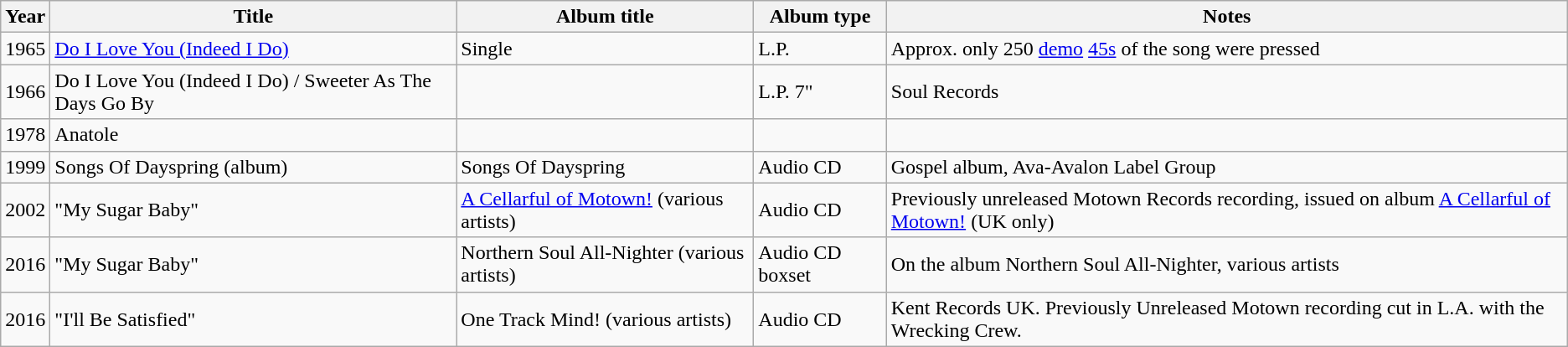<table class="wikitable">
<tr>
<th>Year</th>
<th>Title</th>
<th>Album title</th>
<th>Album type</th>
<th>Notes</th>
</tr>
<tr>
<td>1965</td>
<td><a href='#'>Do I Love You (Indeed I Do)</a></td>
<td>Single</td>
<td>L.P.</td>
<td>Approx. only 250 <a href='#'>demo</a> <a href='#'>45s</a> of the song were pressed</td>
</tr>
<tr>
<td>1966</td>
<td>Do I Love You (Indeed I Do) / Sweeter As The Days Go By</td>
<td></td>
<td>L.P. 7"</td>
<td>Soul Records</td>
</tr>
<tr>
<td>1978</td>
<td>Anatole</td>
<td></td>
<td></td>
<td></td>
</tr>
<tr>
<td>1999</td>
<td>Songs Of Dayspring (album)</td>
<td>Songs Of Dayspring</td>
<td>Audio CD</td>
<td>Gospel album, Ava-Avalon Label Group</td>
</tr>
<tr>
<td>2002</td>
<td>"My Sugar Baby"</td>
<td><a href='#'>A Cellarful of Motown!</a> (various artists)</td>
<td>Audio CD</td>
<td>Previously unreleased Motown Records recording, issued on album <a href='#'>A Cellarful of Motown!</a> (UK only)</td>
</tr>
<tr>
<td>2016</td>
<td>"My Sugar Baby"</td>
<td>Northern Soul All-Nighter (various artists)</td>
<td>Audio CD boxset</td>
<td>On the album Northern Soul All-Nighter, various artists</td>
</tr>
<tr>
<td>2016</td>
<td>"I'll Be Satisfied"</td>
<td>One Track Mind! (various artists)</td>
<td>Audio CD</td>
<td>Kent Records UK. Previously Unreleased Motown recording cut in L.A. with the Wrecking Crew.</td>
</tr>
</table>
